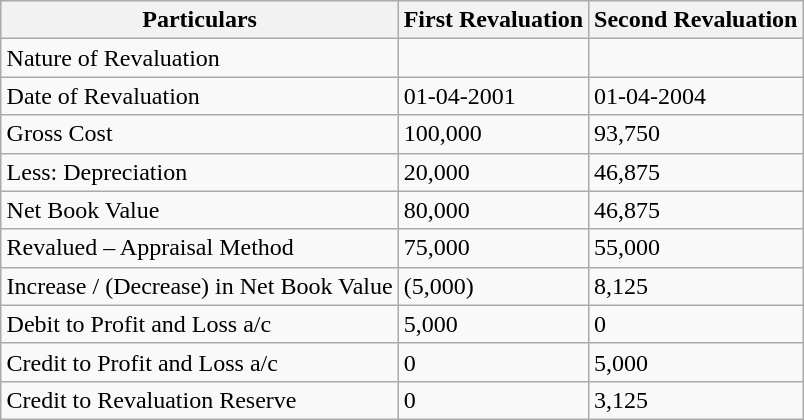<table class="wikitable" style="margin:auto;">
<tr>
<th>Particulars</th>
<th>First Revaluation</th>
<th>Second Revaluation</th>
</tr>
<tr>
<td>Nature of Revaluation</td>
<td></td>
<td></td>
</tr>
<tr>
<td>Date of Revaluation</td>
<td>01-04-2001</td>
<td>01-04-2004</td>
</tr>
<tr>
<td>Gross Cost</td>
<td>100,000</td>
<td>93,750</td>
</tr>
<tr>
<td>Less: Depreciation</td>
<td>20,000</td>
<td>46,875</td>
</tr>
<tr>
<td>Net Book Value</td>
<td>80,000</td>
<td>46,875</td>
</tr>
<tr>
<td>Revalued – Appraisal Method</td>
<td>75,000</td>
<td>55,000</td>
</tr>
<tr>
<td>Increase / (Decrease) in Net Book Value</td>
<td>(5,000)</td>
<td>8,125</td>
</tr>
<tr>
<td>Debit to Profit and Loss a/c</td>
<td>5,000</td>
<td>0</td>
</tr>
<tr>
<td>Credit to Profit and Loss a/c</td>
<td>0</td>
<td>5,000</td>
</tr>
<tr>
<td>Credit to Revaluation Reserve</td>
<td>0</td>
<td>3,125</td>
</tr>
</table>
